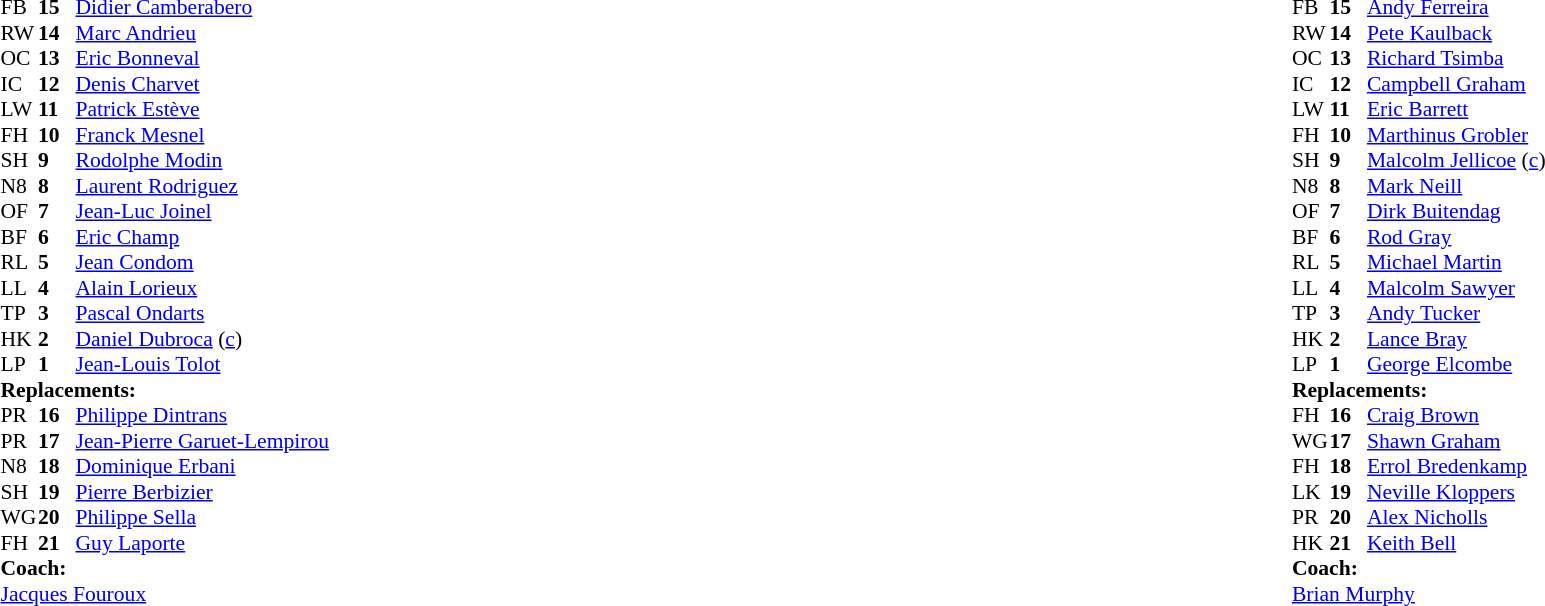<table width="100%">
<tr>
<td valign="top" width="50%"><br><table style="font-size:90%" cellspacing="0" cellpadding="0">
<tr>
<th width="25"></th>
<th width="25"></th>
</tr>
<tr>
</tr>
<tr>
<th width="25"></th>
<th width="25"></th>
</tr>
<tr>
<td>FB</td>
<td><strong>15</strong></td>
<td><a href='#'>Didier Camberabero</a></td>
</tr>
<tr>
<td>RW</td>
<td><strong>14</strong></td>
<td><a href='#'>Marc Andrieu</a></td>
</tr>
<tr>
<td>OC</td>
<td><strong>13</strong></td>
<td><a href='#'>Eric Bonneval</a></td>
<td></td>
<td></td>
</tr>
<tr>
<td>IC</td>
<td><strong>12</strong></td>
<td><a href='#'>Denis Charvet</a></td>
</tr>
<tr>
<td>LW</td>
<td><strong>11</strong></td>
<td><a href='#'>Patrick Estève</a></td>
</tr>
<tr>
<td>FH</td>
<td><strong>10</strong></td>
<td><a href='#'>Franck Mesnel</a></td>
<td></td>
<td></td>
</tr>
<tr>
<td>SH</td>
<td><strong>9</strong></td>
<td><a href='#'>Rodolphe Modin</a></td>
</tr>
<tr>
<td>N8</td>
<td><strong>8</strong></td>
<td><a href='#'>Laurent Rodriguez</a></td>
</tr>
<tr>
<td>OF</td>
<td><strong>7</strong></td>
<td><a href='#'>Jean-Luc Joinel</a></td>
</tr>
<tr>
<td>BF</td>
<td><strong>6</strong></td>
<td><a href='#'>Eric Champ</a></td>
</tr>
<tr>
<td>RL</td>
<td><strong>5</strong></td>
<td><a href='#'>Jean Condom</a></td>
</tr>
<tr>
<td>LL</td>
<td><strong>4</strong></td>
<td><a href='#'>Alain Lorieux</a></td>
</tr>
<tr>
<td>TP</td>
<td><strong>3</strong></td>
<td><a href='#'>Pascal Ondarts</a></td>
</tr>
<tr>
<td>HK</td>
<td><strong>2</strong></td>
<td><a href='#'>Daniel Dubroca</a> (<a href='#'>c</a>)</td>
</tr>
<tr>
<td>LP</td>
<td><strong>1</strong></td>
<td><a href='#'>Jean-Louis Tolot</a></td>
</tr>
<tr>
<td colspan="3"><strong>Replacements:</strong></td>
</tr>
<tr>
<td>PR</td>
<td><strong>16</strong></td>
<td><a href='#'>Philippe Dintrans</a></td>
</tr>
<tr>
<td>PR</td>
<td><strong>17</strong></td>
<td><a href='#'>Jean-Pierre Garuet-Lempirou</a></td>
</tr>
<tr>
<td>N8</td>
<td><strong>18</strong></td>
<td><a href='#'>Dominique Erbani</a></td>
</tr>
<tr>
<td>SH</td>
<td><strong>19</strong></td>
<td><a href='#'>Pierre Berbizier</a></td>
</tr>
<tr>
<td>WG</td>
<td><strong>20</strong></td>
<td><a href='#'>Philippe Sella</a></td>
</tr>
<tr>
<td>FH</td>
<td><strong>21</strong></td>
<td><a href='#'>Guy Laporte</a></td>
<td></td>
<td></td>
</tr>
<tr>
<td colspan="3"><strong>Coach:</strong></td>
</tr>
<tr>
<td colspan="3"> <a href='#'>Jacques Fouroux</a></td>
</tr>
</table>
</td>
<td valign="top"></td>
<td valign="top" width="50%"><br><table style="font-size:90%" cellspacing="0" cellpadding="0" align="center">
<tr>
<th width="25"></th>
<th width="25"></th>
</tr>
<tr>
<td>FB</td>
<td><strong>15</strong></td>
<td><a href='#'>Andy Ferreira</a></td>
</tr>
<tr>
<td>RW</td>
<td><strong>14</strong></td>
<td><a href='#'>Pete Kaulback</a></td>
</tr>
<tr>
<td>OC</td>
<td><strong>13</strong></td>
<td><a href='#'>Richard Tsimba</a></td>
</tr>
<tr>
<td>IC</td>
<td><strong>12</strong></td>
<td><a href='#'>Campbell Graham</a></td>
</tr>
<tr>
<td>LW</td>
<td><strong>11</strong></td>
<td><a href='#'>Eric Barrett</a></td>
</tr>
<tr>
<td>FH</td>
<td><strong>10</strong></td>
<td><a href='#'>Marthinus Grobler</a></td>
</tr>
<tr>
<td>SH</td>
<td><strong>9</strong></td>
<td><a href='#'>Malcolm Jellicoe</a> (<a href='#'>c</a>)</td>
</tr>
<tr>
<td>N8</td>
<td><strong>8</strong></td>
<td><a href='#'>Mark Neill</a></td>
</tr>
<tr>
<td>OF</td>
<td><strong>7</strong></td>
<td><a href='#'>Dirk Buitendag</a></td>
</tr>
<tr>
<td>BF</td>
<td><strong>6</strong></td>
<td><a href='#'>Rod Gray</a></td>
</tr>
<tr>
<td>RL</td>
<td><strong>5</strong></td>
<td><a href='#'>Michael Martin</a></td>
<td></td>
<td></td>
</tr>
<tr>
<td>LL</td>
<td><strong>4</strong></td>
<td><a href='#'>Malcolm Sawyer</a></td>
</tr>
<tr>
<td>TP</td>
<td><strong>3</strong></td>
<td><a href='#'>Andy Tucker</a></td>
</tr>
<tr>
<td>HK</td>
<td><strong>2</strong></td>
<td><a href='#'>Lance Bray</a></td>
</tr>
<tr>
<td>LP</td>
<td><strong>1</strong></td>
<td><a href='#'>George Elcombe</a></td>
<td></td>
<td></td>
</tr>
<tr>
<td colspan="3"><strong>Replacements:</strong></td>
</tr>
<tr>
<td>FH</td>
<td><strong>16</strong></td>
<td><a href='#'>Craig Brown</a></td>
</tr>
<tr>
<td>WG</td>
<td><strong>17</strong></td>
<td><a href='#'>Shawn Graham</a></td>
</tr>
<tr>
<td>FH</td>
<td><strong>18</strong></td>
<td><a href='#'>Errol Bredenkamp</a></td>
</tr>
<tr>
<td>LK</td>
<td><strong>19</strong></td>
<td><a href='#'>Neville Kloppers</a></td>
<td></td>
<td></td>
</tr>
<tr>
<td>PR</td>
<td><strong>20</strong></td>
<td><a href='#'>Alex Nicholls</a></td>
<td></td>
<td></td>
</tr>
<tr>
<td>HK</td>
<td><strong>21</strong></td>
<td><a href='#'>Keith Bell</a></td>
</tr>
<tr>
<td colspan="3"><strong>Coach:</strong></td>
</tr>
<tr>
<td colspan="3"> <a href='#'>Brian Murphy</a></td>
</tr>
</table>
</td>
</tr>
</table>
